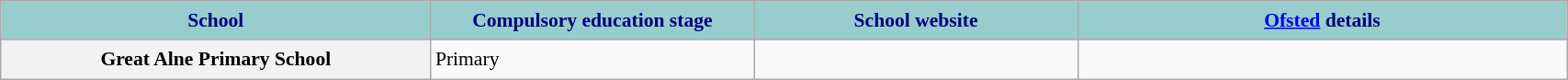<table class="wikitable sortable" style="font-size:90%;width:90%;border:0px;text-align:left;line-height:150%;">
<tr>
<th style="background: #99CCCC; color: #000080" height="17" width="175">School</th>
<th style="background: #99CCCC; color: #000080" height="17" width="130">Compulsory education stage</th>
<th style="background: #99CCCC; color: #000080" height="17" width="130">School website</th>
<th style="background: #99CCCC; color: #000080" height="17" width="200"><a href='#'>Ofsted</a> details</th>
</tr>
<tr>
<th>Great Alne Primary School</th>
<td>Primary</td>
<td></td>
<td></td>
</tr>
<tr>
</tr>
</table>
